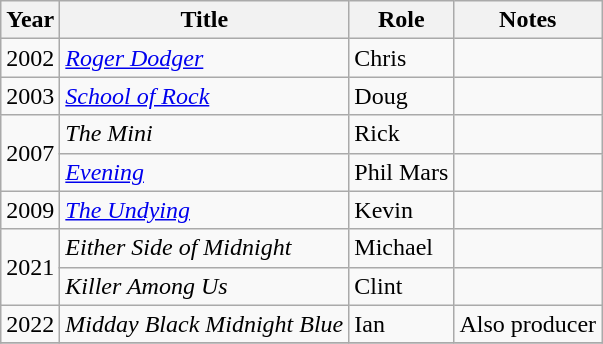<table class="wikitable">
<tr>
<th>Year</th>
<th>Title</th>
<th>Role</th>
<th class="unsortable">Notes</th>
</tr>
<tr>
<td>2002</td>
<td><em><a href='#'>Roger Dodger</a></em></td>
<td>Chris</td>
<td></td>
</tr>
<tr>
<td>2003</td>
<td><em><a href='#'>School of Rock</a></em></td>
<td>Doug</td>
<td></td>
</tr>
<tr>
<td rowspan="2">2007</td>
<td><em>The Mini</em></td>
<td>Rick</td>
<td></td>
</tr>
<tr>
<td><em><a href='#'>Evening</a></em></td>
<td>Phil Mars</td>
<td></td>
</tr>
<tr>
<td>2009</td>
<td><em><a href='#'>The Undying</a></em></td>
<td>Kevin</td>
<td></td>
</tr>
<tr>
<td rowspan="2">2021</td>
<td><em>Either Side of Midnight</em></td>
<td>Michael</td>
<td></td>
</tr>
<tr>
<td><em>Killer Among Us</em></td>
<td>Clint</td>
<td></td>
</tr>
<tr>
<td>2022</td>
<td><em>Midday Black Midnight Blue</em></td>
<td>Ian</td>
<td>Also producer</td>
</tr>
<tr>
</tr>
</table>
